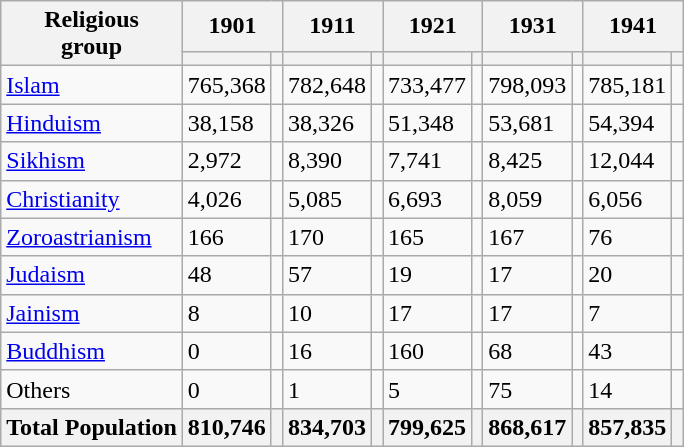<table class="wikitable sortable">
<tr>
<th rowspan="2">Religious<br>group</th>
<th colspan="2">1901</th>
<th colspan="2">1911</th>
<th colspan="2">1921</th>
<th colspan="2">1931</th>
<th colspan="2">1941</th>
</tr>
<tr>
<th><a href='#'></a></th>
<th></th>
<th></th>
<th></th>
<th></th>
<th></th>
<th></th>
<th></th>
<th></th>
<th></th>
</tr>
<tr>
<td><a href='#'>Islam</a> </td>
<td>765,368</td>
<td></td>
<td>782,648</td>
<td></td>
<td>733,477</td>
<td></td>
<td>798,093</td>
<td></td>
<td>785,181</td>
<td></td>
</tr>
<tr>
<td><a href='#'>Hinduism</a> </td>
<td>38,158</td>
<td></td>
<td>38,326</td>
<td></td>
<td>51,348</td>
<td></td>
<td>53,681</td>
<td></td>
<td>54,394</td>
<td></td>
</tr>
<tr>
<td><a href='#'>Sikhism</a> </td>
<td>2,972</td>
<td></td>
<td>8,390</td>
<td></td>
<td>7,741</td>
<td></td>
<td>8,425</td>
<td></td>
<td>12,044</td>
<td></td>
</tr>
<tr>
<td><a href='#'>Christianity</a> </td>
<td>4,026</td>
<td></td>
<td>5,085</td>
<td></td>
<td>6,693</td>
<td></td>
<td>8,059</td>
<td></td>
<td>6,056</td>
<td></td>
</tr>
<tr>
<td><a href='#'>Zoroastrianism</a> </td>
<td>166</td>
<td></td>
<td>170</td>
<td></td>
<td>165</td>
<td></td>
<td>167</td>
<td></td>
<td>76</td>
<td></td>
</tr>
<tr>
<td><a href='#'>Judaism</a> </td>
<td>48</td>
<td></td>
<td>57</td>
<td></td>
<td>19</td>
<td></td>
<td>17</td>
<td></td>
<td>20</td>
<td></td>
</tr>
<tr>
<td><a href='#'>Jainism</a> </td>
<td>8</td>
<td></td>
<td>10</td>
<td></td>
<td>17</td>
<td></td>
<td>17</td>
<td></td>
<td>7</td>
<td></td>
</tr>
<tr>
<td><a href='#'>Buddhism</a> </td>
<td>0</td>
<td></td>
<td>16</td>
<td></td>
<td>160</td>
<td></td>
<td>68</td>
<td></td>
<td>43</td>
<td></td>
</tr>
<tr>
<td>Others</td>
<td>0</td>
<td></td>
<td>1</td>
<td></td>
<td>5</td>
<td></td>
<td>75</td>
<td></td>
<td>14</td>
<td></td>
</tr>
<tr>
<th>Total Population</th>
<th>810,746</th>
<th></th>
<th>834,703</th>
<th></th>
<th>799,625</th>
<th></th>
<th>868,617</th>
<th></th>
<th>857,835</th>
<th></th>
</tr>
</table>
